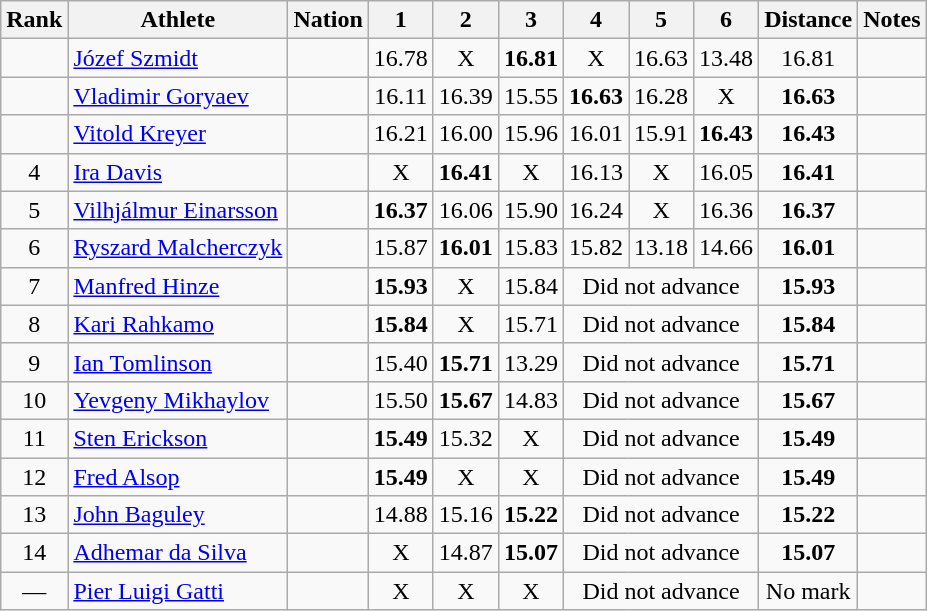<table class="wikitable sortable" style="text-align:center">
<tr>
<th>Rank</th>
<th>Athlete</th>
<th>Nation</th>
<th>1</th>
<th>2</th>
<th>3</th>
<th>4</th>
<th>5</th>
<th>6</th>
<th>Distance</th>
<th>Notes</th>
</tr>
<tr>
<td></td>
<td align=left><a href='#'>Józef Szmidt</a></td>
<td align=left></td>
<td>16.78 </td>
<td data-sort-value=1.00>X</td>
<td><strong>16.81</strong> </td>
<td data-sort-value=1.00>X</td>
<td>16.63</td>
<td>13.48</td>
<td>16.81</td>
<td></td>
</tr>
<tr>
<td></td>
<td align=left><a href='#'>Vladimir Goryaev</a></td>
<td align=left></td>
<td>16.11</td>
<td>16.39</td>
<td>15.55</td>
<td><strong>16.63</strong></td>
<td>16.28</td>
<td data-sort-value=1.00>X</td>
<td><strong>16.63</strong></td>
<td></td>
</tr>
<tr>
<td></td>
<td align=left><a href='#'>Vitold Kreyer</a></td>
<td align=left></td>
<td>16.21</td>
<td>16.00</td>
<td>15.96</td>
<td>16.01</td>
<td>15.91</td>
<td><strong>16.43</strong></td>
<td><strong>16.43</strong></td>
<td></td>
</tr>
<tr>
<td>4</td>
<td align=left><a href='#'>Ira Davis</a></td>
<td align=left></td>
<td data-sort-value=1.00>X</td>
<td><strong>16.41</strong></td>
<td data-sort-value=1.00>X</td>
<td>16.13</td>
<td data-sort-value=1.00>X</td>
<td>16.05</td>
<td><strong>16.41</strong></td>
<td></td>
</tr>
<tr>
<td>5</td>
<td align=left><a href='#'>Vilhjálmur Einarsson</a></td>
<td align=left></td>
<td><strong>16.37</strong></td>
<td>16.06</td>
<td>15.90</td>
<td>16.24</td>
<td data-sort-value=1.00>X</td>
<td>16.36</td>
<td><strong>16.37</strong></td>
<td></td>
</tr>
<tr>
<td>6</td>
<td align=left><a href='#'>Ryszard Malcherczyk</a></td>
<td align=left></td>
<td>15.87</td>
<td><strong>16.01</strong></td>
<td>15.83</td>
<td>15.82</td>
<td>13.18</td>
<td>14.66</td>
<td><strong>16.01</strong></td>
<td></td>
</tr>
<tr>
<td>7</td>
<td align=left><a href='#'>Manfred Hinze</a></td>
<td align=left></td>
<td><strong>15.93</strong></td>
<td data-sort-value=1.00>X</td>
<td>15.84</td>
<td colspan=3 data-sort-value=0.00>Did not advance</td>
<td><strong>15.93</strong></td>
<td></td>
</tr>
<tr>
<td>8</td>
<td align=left><a href='#'>Kari Rahkamo</a></td>
<td align=left></td>
<td><strong>15.84</strong></td>
<td data-sort-value=1.00>X</td>
<td>15.71</td>
<td colspan=3 data-sort-value=0.00>Did not advance</td>
<td><strong>15.84</strong></td>
<td></td>
</tr>
<tr>
<td>9</td>
<td align=left><a href='#'>Ian Tomlinson</a></td>
<td align=left></td>
<td>15.40</td>
<td><strong>15.71</strong></td>
<td>13.29</td>
<td colspan=3 data-sort-value=0.00>Did not advance</td>
<td><strong>15.71</strong></td>
<td></td>
</tr>
<tr>
<td>10</td>
<td align=left><a href='#'>Yevgeny Mikhaylov</a></td>
<td align=left></td>
<td>15.50</td>
<td><strong>15.67</strong></td>
<td>14.83</td>
<td colspan=3 data-sort-value=0.00>Did not advance</td>
<td><strong>15.67</strong></td>
<td></td>
</tr>
<tr>
<td>11</td>
<td align=left><a href='#'>Sten Erickson</a></td>
<td align=left></td>
<td><strong>15.49</strong></td>
<td>15.32</td>
<td data-sort-value=1.00>X</td>
<td colspan=3 data-sort-value=0.00>Did not advance</td>
<td><strong>15.49</strong></td>
<td></td>
</tr>
<tr>
<td>12</td>
<td align=left><a href='#'>Fred Alsop</a></td>
<td align=left></td>
<td><strong>15.49</strong></td>
<td data-sort-value=1.00>X</td>
<td data-sort-value=1.00>X</td>
<td colspan=3 data-sort-value=0.00>Did not advance</td>
<td><strong>15.49</strong></td>
<td></td>
</tr>
<tr>
<td>13</td>
<td align=left><a href='#'>John Baguley</a></td>
<td align=left></td>
<td>14.88</td>
<td>15.16</td>
<td><strong>15.22</strong></td>
<td colspan=3 data-sort-value=0.00>Did not advance</td>
<td><strong>15.22</strong></td>
<td></td>
</tr>
<tr>
<td>14</td>
<td align=left><a href='#'>Adhemar da Silva</a></td>
<td align=left></td>
<td data-sort-value=1.00>X</td>
<td>14.87</td>
<td><strong>15.07</strong></td>
<td colspan=3 data-sort-value=0.00>Did not advance</td>
<td><strong>15.07</strong></td>
<td></td>
</tr>
<tr>
<td data-sort-value=15>—</td>
<td align=left><a href='#'>Pier Luigi Gatti</a></td>
<td align=left></td>
<td data-sort-value=1.00>X</td>
<td data-sort-value=1.00>X</td>
<td data-sort-value=1.00>X</td>
<td colspan=3 data-sort-value=0.00>Did not advance</td>
<td data-sort-value=1.00>No mark</td>
<td></td>
</tr>
</table>
